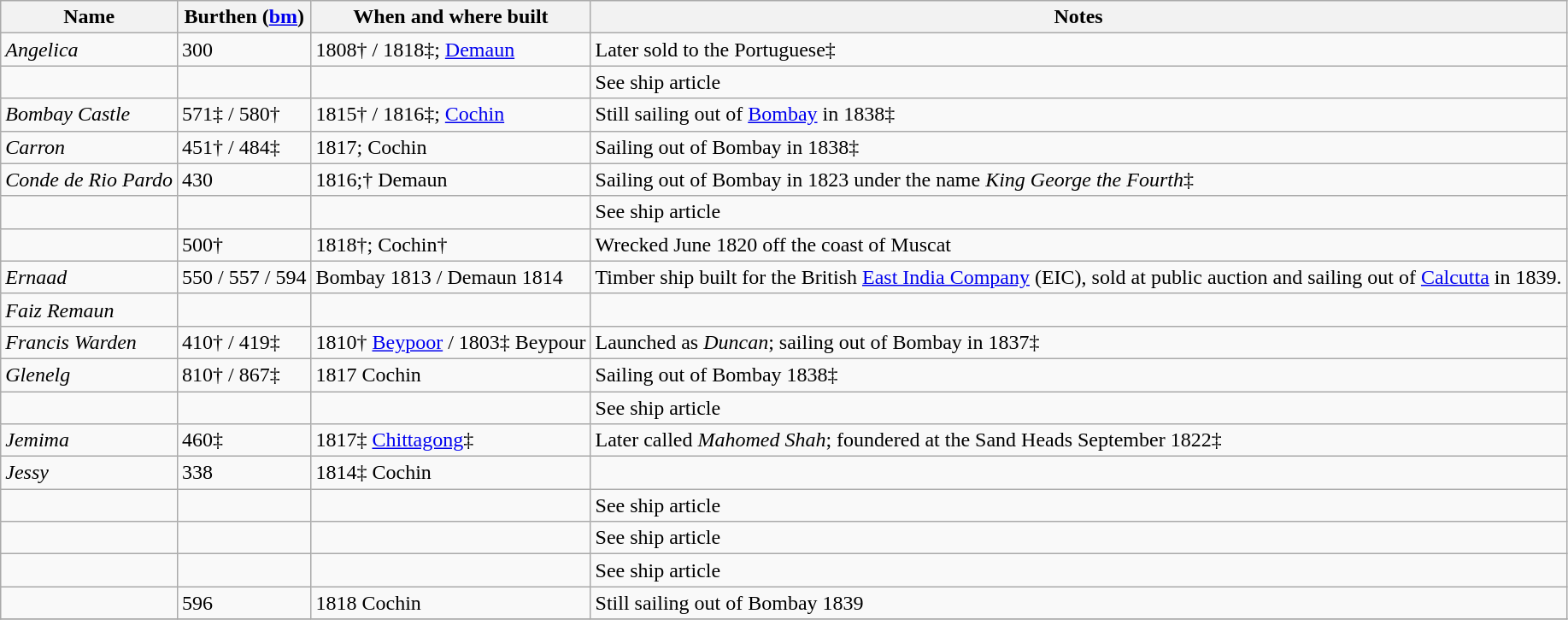<table class="sortable wikitable">
<tr>
<th>Name</th>
<th>Burthen (<a href='#'>bm</a>)</th>
<th>When and where built</th>
<th>Notes</th>
</tr>
<tr>
<td><em>Angelica</em></td>
<td>300</td>
<td>1808† / 1818‡; <a href='#'>Demaun</a></td>
<td>Later sold to the Portuguese‡</td>
</tr>
<tr>
<td></td>
<td></td>
<td></td>
<td>See ship article</td>
</tr>
<tr>
<td><em>Bombay Castle</em></td>
<td>571‡ / 580†</td>
<td>1815† / 1816‡; <a href='#'>Cochin</a></td>
<td>Still sailing out of <a href='#'>Bombay</a> in 1838‡</td>
</tr>
<tr>
<td><em>Carron</em></td>
<td>451† / 484‡</td>
<td>1817; Cochin</td>
<td>Sailing out of Bombay in 1838‡</td>
</tr>
<tr>
<td><em>Conde de Rio Pardo</em></td>
<td>430</td>
<td>1816;† Demaun</td>
<td>Sailing out of Bombay in 1823 under the name <em>King George the Fourth</em>‡</td>
</tr>
<tr>
<td></td>
<td></td>
<td></td>
<td>See ship article</td>
</tr>
<tr>
<td></td>
<td>500†</td>
<td>1818†; Cochin†</td>
<td>Wrecked June 1820 off the coast of Muscat</td>
</tr>
<tr>
<td><em>Ernaad</em></td>
<td>550 / 557 / 594</td>
<td>Bombay 1813 / Demaun 1814</td>
<td>Timber ship built for the British <a href='#'>East India Company</a> (EIC), sold at public auction and sailing out of <a href='#'>Calcutta</a> in 1839.</td>
</tr>
<tr>
<td><em>Faiz Remaun</em></td>
<td></td>
<td></td>
<td></td>
</tr>
<tr>
<td><em>Francis Warden</em></td>
<td>410† / 419‡</td>
<td>1810† <a href='#'>Beypoor</a> / 1803‡  Beypour</td>
<td>Launched as <em>Duncan</em>; sailing out of Bombay in 1837‡</td>
</tr>
<tr>
<td><em>Glenelg</em></td>
<td>810† / 867‡</td>
<td>1817 Cochin</td>
<td>Sailing out of Bombay 1838‡</td>
</tr>
<tr>
<td></td>
<td></td>
<td></td>
<td>See ship article</td>
</tr>
<tr>
<td><em>Jemima</em></td>
<td>460‡</td>
<td>1817‡ <a href='#'>Chittagong</a>‡</td>
<td>Later called <em>Mahomed Shah</em>; foundered at the Sand Heads September 1822‡</td>
</tr>
<tr>
<td><em>Jessy</em></td>
<td>338</td>
<td>1814‡ Cochin</td>
<td></td>
</tr>
<tr>
<td></td>
<td></td>
<td></td>
<td>See ship article</td>
</tr>
<tr>
<td></td>
<td></td>
<td></td>
<td>See ship article</td>
</tr>
<tr>
<td></td>
<td></td>
<td></td>
<td>See ship article</td>
</tr>
<tr>
<td></td>
<td>596</td>
<td>1818 Cochin</td>
<td>Still sailing out of Bombay 1839</td>
</tr>
<tr>
</tr>
</table>
